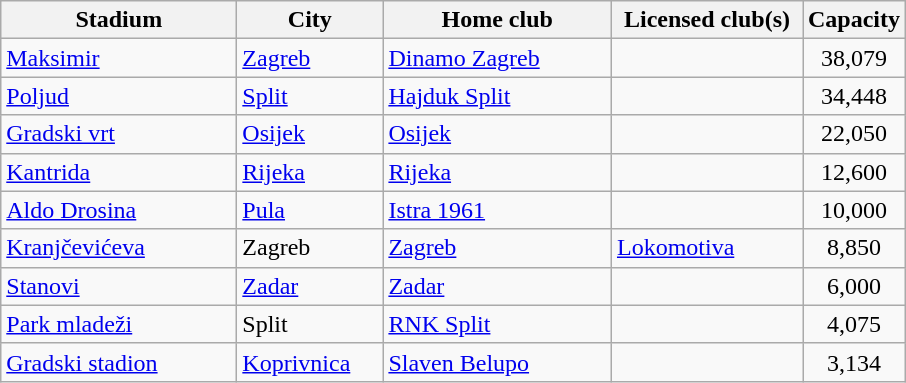<table class="wikitable sortable">
<tr>
<th width="150">Stadium</th>
<th width="90">City</th>
<th width="145">Home club</th>
<th width="120">Licensed club(s)</th>
<th width="60">Capacity</th>
</tr>
<tr>
<td><a href='#'>Maksimir</a></td>
<td><a href='#'>Zagreb</a></td>
<td><a href='#'>Dinamo Zagreb</a></td>
<td></td>
<td align="center">38,079</td>
</tr>
<tr>
<td><a href='#'>Poljud</a></td>
<td><a href='#'>Split</a></td>
<td><a href='#'>Hajduk Split</a></td>
<td></td>
<td align="center">34,448</td>
</tr>
<tr>
<td><a href='#'>Gradski vrt</a></td>
<td><a href='#'>Osijek</a></td>
<td><a href='#'>Osijek</a></td>
<td></td>
<td align="center">22,050</td>
</tr>
<tr>
<td><a href='#'>Kantrida</a></td>
<td><a href='#'>Rijeka</a></td>
<td><a href='#'>Rijeka</a></td>
<td></td>
<td align="center">12,600</td>
</tr>
<tr>
<td><a href='#'>Aldo Drosina</a></td>
<td><a href='#'>Pula</a></td>
<td><a href='#'>Istra 1961</a></td>
<td></td>
<td align="center">10,000</td>
</tr>
<tr>
<td><a href='#'>Kranjčevićeva</a></td>
<td>Zagreb</td>
<td><a href='#'>Zagreb</a></td>
<td><a href='#'>Lokomotiva</a></td>
<td align="center">8,850</td>
</tr>
<tr>
<td><a href='#'>Stanovi</a></td>
<td><a href='#'>Zadar</a></td>
<td><a href='#'>Zadar</a></td>
<td></td>
<td align="center">6,000</td>
</tr>
<tr>
<td><a href='#'>Park mladeži</a></td>
<td>Split</td>
<td><a href='#'>RNK Split</a></td>
<td></td>
<td align="center">4,075</td>
</tr>
<tr>
<td><a href='#'>Gradski stadion</a></td>
<td><a href='#'>Koprivnica</a></td>
<td><a href='#'>Slaven Belupo</a></td>
<td></td>
<td align="center">3,134</td>
</tr>
</table>
